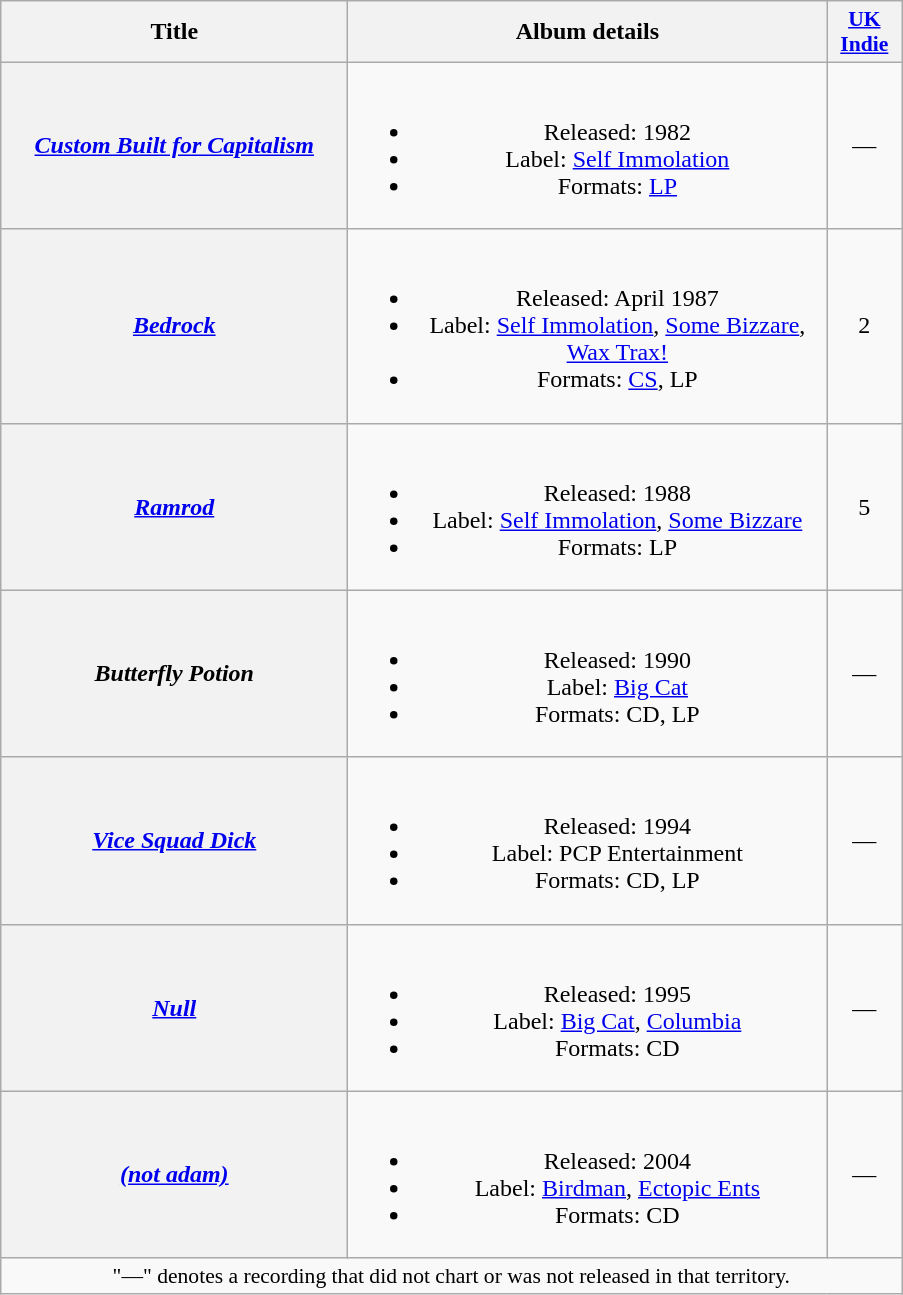<table class="wikitable plainrowheaders" style="text-align:center;">
<tr>
<th scope="col" rowspan="1" style="width:14em;">Title</th>
<th scope="col" rowspan="1" style="width:19.5em;">Album details</th>
<th scope="col" rowspan="1" style="width:3em;font-size:90%;"><a href='#'>UK Indie</a><br></th>
</tr>
<tr>
<th scope="row"><em><a href='#'>Custom Built for Capitalism</a></em></th>
<td><br><ul><li>Released: 1982</li><li>Label: <a href='#'>Self Immolation</a></li><li>Formats: <a href='#'>LP</a></li></ul></td>
<td>—</td>
</tr>
<tr>
<th scope="row"><em><a href='#'>Bedrock</a></em></th>
<td><br><ul><li>Released: April 1987</li><li>Label: <a href='#'>Self Immolation</a>, <a href='#'>Some Bizzare</a>, <a href='#'>Wax Trax!</a></li><li>Formats: <a href='#'>CS</a>, LP</li></ul></td>
<td>2</td>
</tr>
<tr>
<th scope="row"><em><a href='#'>Ramrod</a></em></th>
<td><br><ul><li>Released: 1988</li><li>Label: <a href='#'>Self Immolation</a>, <a href='#'>Some Bizzare</a></li><li>Formats: LP</li></ul></td>
<td>5</td>
</tr>
<tr>
<th scope="row"><em>Butterfly Potion</em></th>
<td><br><ul><li>Released: 1990</li><li>Label: <a href='#'>Big Cat</a></li><li>Formats: CD, LP</li></ul></td>
<td>—</td>
</tr>
<tr>
<th scope="row"><em><a href='#'>Vice Squad Dick</a></em></th>
<td><br><ul><li>Released: 1994</li><li>Label: PCP Entertainment</li><li>Formats: CD, LP</li></ul></td>
<td>—</td>
</tr>
<tr>
<th scope="row"><em><a href='#'>Null</a></em></th>
<td><br><ul><li>Released: 1995</li><li>Label: <a href='#'>Big Cat</a>, <a href='#'>Columbia</a></li><li>Formats: CD</li></ul></td>
<td>—</td>
</tr>
<tr>
<th scope="row"><em><a href='#'>(not adam)</a></em></th>
<td><br><ul><li>Released: 2004</li><li>Label: <a href='#'>Birdman</a>, <a href='#'>Ectopic Ents</a></li><li>Formats: CD</li></ul></td>
<td>—</td>
</tr>
<tr>
<td colspan="6" style="font-size:90%">"—" denotes a recording that did not chart or was not released in that territory.</td>
</tr>
</table>
